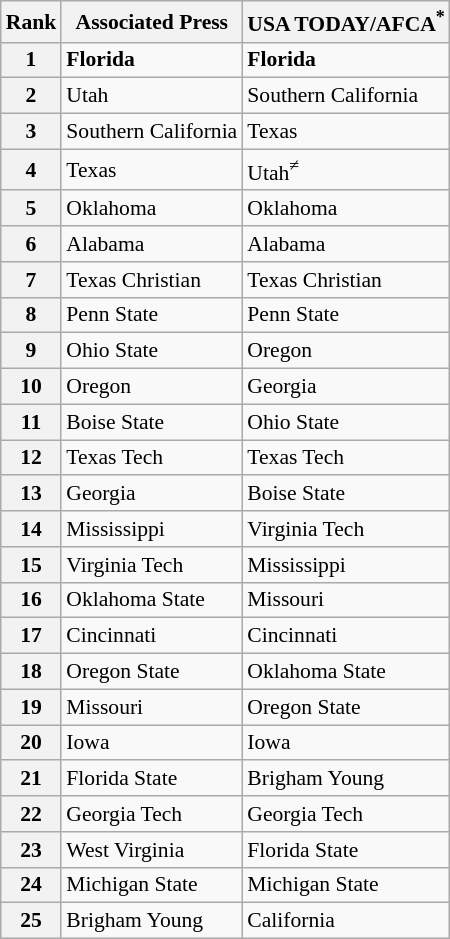<table class="wikitable" style="font-size:90%;">
<tr>
<th>Rank</th>
<th>Associated Press</th>
<th colspan'"1">USA TODAY/AFCA<sup>*</sup></th>
</tr>
<tr>
<th>1</th>
<td><strong>Florida</strong></td>
<td><strong>Florida</strong></td>
</tr>
<tr>
<th>2</th>
<td>Utah</td>
<td>Southern California</td>
</tr>
<tr>
<th>3</th>
<td>Southern California</td>
<td>Texas</td>
</tr>
<tr>
<th>4</th>
<td>Texas</td>
<td>Utah<sup>≠</sup></td>
</tr>
<tr>
<th>5</th>
<td>Oklahoma</td>
<td>Oklahoma</td>
</tr>
<tr>
<th>6</th>
<td>Alabama</td>
<td>Alabama</td>
</tr>
<tr>
<th>7</th>
<td>Texas Christian</td>
<td>Texas Christian</td>
</tr>
<tr>
<th>8</th>
<td>Penn State</td>
<td>Penn State</td>
</tr>
<tr>
<th>9</th>
<td>Ohio State</td>
<td>Oregon</td>
</tr>
<tr>
<th>10</th>
<td>Oregon</td>
<td>Georgia</td>
</tr>
<tr>
<th>11</th>
<td>Boise State</td>
<td>Ohio State</td>
</tr>
<tr>
<th>12</th>
<td>Texas Tech</td>
<td>Texas Tech</td>
</tr>
<tr>
<th>13</th>
<td>Georgia</td>
<td>Boise State</td>
</tr>
<tr>
<th>14</th>
<td>Mississippi</td>
<td>Virginia Tech</td>
</tr>
<tr>
<th>15</th>
<td>Virginia Tech</td>
<td>Mississippi</td>
</tr>
<tr>
<th>16</th>
<td>Oklahoma State</td>
<td>Missouri</td>
</tr>
<tr>
<th>17</th>
<td>Cincinnati</td>
<td>Cincinnati</td>
</tr>
<tr>
<th>18</th>
<td>Oregon State</td>
<td>Oklahoma State</td>
</tr>
<tr>
<th>19</th>
<td>Missouri</td>
<td>Oregon State</td>
</tr>
<tr>
<th>20</th>
<td>Iowa</td>
<td>Iowa</td>
</tr>
<tr>
<th>21</th>
<td>Florida State</td>
<td>Brigham Young</td>
</tr>
<tr>
<th>22</th>
<td>Georgia Tech</td>
<td>Georgia Tech</td>
</tr>
<tr>
<th>23</th>
<td>West Virginia</td>
<td>Florida State</td>
</tr>
<tr>
<th>24</th>
<td>Michigan State</td>
<td>Michigan State</td>
</tr>
<tr>
<th>25</th>
<td>Brigham Young</td>
<td>California</td>
</tr>
</table>
